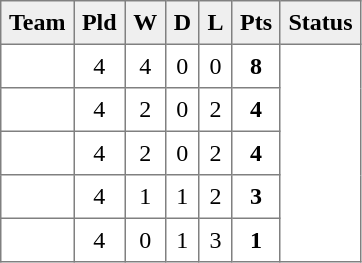<table style=border-collapse:collapse border=1 cellspacing=0 cellpadding=5>
<tr align=center bgcolor=#efefef>
<th>Team</th>
<th>Pld</th>
<th>W</th>
<th>D</th>
<th>L</th>
<th>Pts</th>
<th>Status</th>
</tr>
<tr align=center style="background:#FFFFFF;">
<td style="text-align:left;"> </td>
<td>4</td>
<td>4</td>
<td>0</td>
<td>0</td>
<td><strong>8</strong></td>
<td rowspan=5></td>
</tr>
<tr align=center style="background:#FFFFFF;">
<td style="text-align:left;"> </td>
<td>4</td>
<td>2</td>
<td>0</td>
<td>2</td>
<td><strong>4</strong></td>
</tr>
<tr align=center style="background:#FFFFFF;">
<td style="text-align:left;"> </td>
<td>4</td>
<td>2</td>
<td>0</td>
<td>2</td>
<td><strong>4</strong></td>
</tr>
<tr align=center style="background:#FFFFFF;">
<td style="text-align:left;"> </td>
<td>4</td>
<td>1</td>
<td>1</td>
<td>2</td>
<td><strong>3</strong></td>
</tr>
<tr align=center style="background:#FFFFFF;">
<td style="text-align:left;"> </td>
<td>4</td>
<td>0</td>
<td>1</td>
<td>3</td>
<td><strong>1</strong></td>
</tr>
</table>
